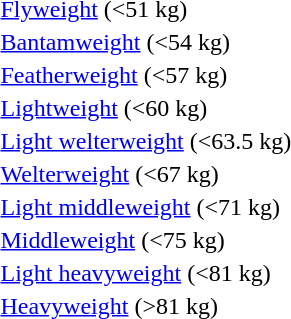<table>
<tr valign="top">
<td rowspan=2><a href='#'>Flyweight</a> (<51 kg)</td>
<td rowspan=2></td>
<td rowspan=2></td>
<td></td>
</tr>
<tr>
<td></td>
</tr>
<tr valign="top">
<td rowspan=2><a href='#'>Bantamweight</a> (<54 kg)</td>
<td rowspan=2></td>
<td rowspan=2></td>
<td></td>
</tr>
<tr>
<td></td>
</tr>
<tr valign="top">
<td rowspan=2><a href='#'>Featherweight</a> (<57 kg)</td>
<td rowspan=2></td>
<td rowspan=2></td>
<td></td>
</tr>
<tr>
<td></td>
</tr>
<tr valign="top">
<td rowspan=2><a href='#'>Lightweight</a> (<60 kg)</td>
<td rowspan=2></td>
<td rowspan=2></td>
<td></td>
</tr>
<tr>
<td></td>
</tr>
<tr valign="top">
<td rowspan=2><a href='#'>Light welterweight</a> (<63.5 kg)</td>
<td rowspan=2></td>
<td rowspan=2></td>
<td></td>
</tr>
<tr>
<td></td>
</tr>
<tr valign="top">
<td rowspan=2><a href='#'>Welterweight</a> (<67 kg)</td>
<td rowspan=2></td>
<td rowspan=2></td>
<td></td>
</tr>
<tr>
<td></td>
</tr>
<tr valign="top">
<td rowspan=2><a href='#'>Light middleweight</a> (<71 kg)</td>
<td rowspan=2></td>
<td rowspan=2></td>
<td></td>
</tr>
<tr>
<td></td>
</tr>
<tr valign="top">
<td rowspan=2><a href='#'>Middleweight</a> (<75 kg)</td>
<td rowspan=2></td>
<td rowspan=2></td>
<td></td>
</tr>
<tr>
<td></td>
</tr>
<tr valign="top">
<td rowspan=2><a href='#'>Light heavyweight</a> (<81 kg)</td>
<td rowspan=2></td>
<td rowspan=2></td>
<td></td>
</tr>
<tr>
<td></td>
</tr>
<tr valign="top">
<td rowspan=2><a href='#'>Heavyweight</a> (>81 kg)</td>
<td rowspan=2></td>
<td rowspan=2></td>
<td></td>
</tr>
<tr>
<td></td>
</tr>
</table>
